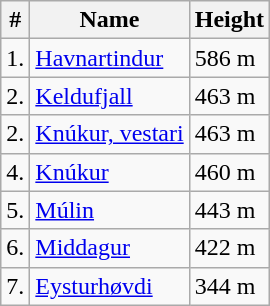<table class="wikitable">
<tr>
<th>#</th>
<th>Name</th>
<th>Height</th>
</tr>
<tr>
<td>1.</td>
<td><a href='#'>Havnartindur</a></td>
<td>586 m</td>
</tr>
<tr>
<td>2.</td>
<td><a href='#'>Keldufjall</a></td>
<td>463 m</td>
</tr>
<tr>
<td>2.</td>
<td><a href='#'>Knúkur, vestari</a></td>
<td>463 m</td>
</tr>
<tr>
<td>4.</td>
<td><a href='#'>Knúkur</a></td>
<td>460 m</td>
</tr>
<tr>
<td>5.</td>
<td><a href='#'>Múlin</a></td>
<td>443 m</td>
</tr>
<tr>
<td>6.</td>
<td><a href='#'>Middagur</a></td>
<td>422 m</td>
</tr>
<tr>
<td>7.</td>
<td><a href='#'>Eysturhøvdi</a></td>
<td>344 m</td>
</tr>
</table>
